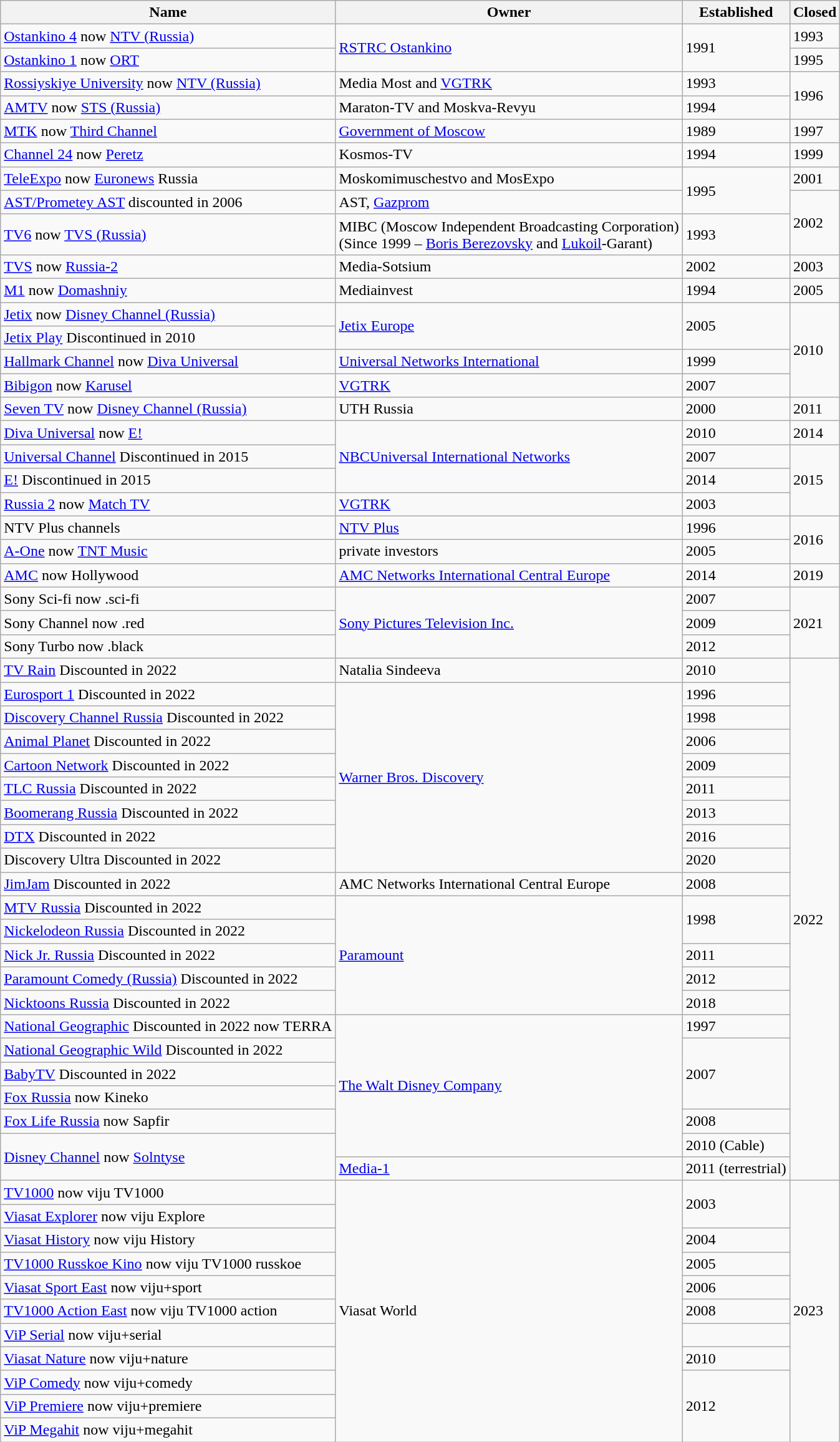<table class="wikitable sortable">
<tr>
<th>Name</th>
<th>Owner</th>
<th>Established</th>
<th>Closed</th>
</tr>
<tr>
<td><a href='#'>Ostankino 4</a> now <a href='#'>NTV (Russia)</a></td>
<td rowspan="2"><a href='#'>RSTRC Ostankino</a></td>
<td rowspan="2">1991</td>
<td>1993</td>
</tr>
<tr>
<td><a href='#'>Ostankino 1</a> now <a href='#'>ORT</a></td>
<td>1995</td>
</tr>
<tr>
<td><a href='#'>Rossiyskiye University</a> now <a href='#'>NTV (Russia)</a></td>
<td>Media Most and <a href='#'>VGTRK</a></td>
<td>1993</td>
<td rowspan="2">1996</td>
</tr>
<tr>
<td><a href='#'>AMTV</a> now <a href='#'>STS (Russia)</a></td>
<td>Maraton-TV and Moskva-Revyu</td>
<td>1994</td>
</tr>
<tr>
<td><a href='#'>MTK</a> now <a href='#'>Third Channel</a></td>
<td><a href='#'>Government of Moscow</a></td>
<td>1989</td>
<td>1997</td>
</tr>
<tr>
<td><a href='#'>Channel 24</a> now <a href='#'>Peretz</a></td>
<td>Kosmos-TV</td>
<td>1994</td>
<td>1999</td>
</tr>
<tr>
<td><a href='#'>TeleExpo</a> now <a href='#'>Euronews</a> Russia</td>
<td>Moskomimuschestvo and MosExpo</td>
<td rowspan="2">1995</td>
<td>2001</td>
</tr>
<tr>
<td><a href='#'>AST/Prometey AST</a> discounted in 2006</td>
<td>AST, <a href='#'>Gazprom</a></td>
<td rowspan="2">2002</td>
</tr>
<tr>
<td><a href='#'>TV6</a> now <a href='#'>TVS (Russia)</a></td>
<td>MIBC (Moscow Independent Broadcasting Corporation)<br>(Since 1999 – <a href='#'>Boris Berezovsky</a> and <a href='#'>Lukoil</a>-Garant)</td>
<td>1993</td>
</tr>
<tr>
<td><a href='#'>TVS</a> now <a href='#'>Russia-2</a></td>
<td>Media-Sotsium</td>
<td>2002</td>
<td>2003</td>
</tr>
<tr>
<td><a href='#'>M1</a> now <a href='#'>Domashniy</a></td>
<td>Mediainvest</td>
<td>1994</td>
<td>2005</td>
</tr>
<tr>
<td><a href='#'>Jetix</a> now <a href='#'>Disney Channel (Russia)</a></td>
<td rowspan="2"><a href='#'>Jetix Europe</a></td>
<td rowspan="2">2005</td>
<td rowspan="4">2010</td>
</tr>
<tr>
<td><a href='#'>Jetix Play</a> Discontinued in 2010</td>
</tr>
<tr>
<td><a href='#'>Hallmark Channel</a> now <a href='#'>Diva Universal</a></td>
<td><a href='#'>Universal Networks International</a></td>
<td>1999</td>
</tr>
<tr>
<td><a href='#'>Bibigon</a> now <a href='#'>Karusel</a></td>
<td><a href='#'>VGTRK</a></td>
<td>2007</td>
</tr>
<tr>
<td><a href='#'>Seven TV</a> now <a href='#'>Disney Channel (Russia)</a></td>
<td>UTH Russia</td>
<td>2000</td>
<td>2011</td>
</tr>
<tr>
<td><a href='#'>Diva Universal</a> now <a href='#'>E!</a></td>
<td rowspan="3"><a href='#'>NBCUniversal International Networks</a></td>
<td>2010</td>
<td>2014</td>
</tr>
<tr>
<td><a href='#'>Universal Channel</a> Discontinued in 2015</td>
<td>2007</td>
<td rowspan="3">2015</td>
</tr>
<tr>
<td><a href='#'>E!</a> Discontinued in 2015</td>
<td>2014</td>
</tr>
<tr>
<td><a href='#'>Russia 2</a> now <a href='#'>Match TV</a></td>
<td><a href='#'>VGTRK</a></td>
<td>2003</td>
</tr>
<tr>
<td>NTV Plus channels</td>
<td><a href='#'>NTV Plus</a></td>
<td>1996</td>
<td rowspan="2">2016</td>
</tr>
<tr>
<td><a href='#'>A-One</a> now <a href='#'>TNT Music</a></td>
<td>private investors</td>
<td>2005</td>
</tr>
<tr>
<td><a href='#'>AMC</a> now Hollywood</td>
<td><a href='#'>AMC Networks International Central Europe</a></td>
<td>2014</td>
<td>2019</td>
</tr>
<tr>
<td>Sony Sci-fi now .sci-fi</td>
<td rowspan="3"><a href='#'>Sony Pictures Television Inc.</a></td>
<td>2007</td>
<td rowspan="3">2021</td>
</tr>
<tr>
<td>Sony Channel now .red</td>
<td>2009</td>
</tr>
<tr>
<td>Sony Turbo now .black</td>
<td>2012</td>
</tr>
<tr>
<td><a href='#'>TV Rain</a> Discounted in 2022</td>
<td>Natalia Sindeeva</td>
<td>2010</td>
<td rowspan="22">2022</td>
</tr>
<tr>
<td><a href='#'>Eurosport 1</a> Discounted in 2022</td>
<td rowspan="8"><a href='#'>Warner Bros. Discovery</a></td>
<td>1996</td>
</tr>
<tr>
<td><a href='#'>Discovery Channel Russia</a> Discounted in 2022</td>
<td>1998</td>
</tr>
<tr>
<td><a href='#'>Animal Planet</a> Discounted in 2022</td>
<td>2006</td>
</tr>
<tr>
<td><a href='#'>Cartoon Network</a> Discounted in 2022</td>
<td>2009</td>
</tr>
<tr>
<td><a href='#'>TLC Russia</a> Discounted in 2022</td>
<td>2011</td>
</tr>
<tr>
<td><a href='#'>Boomerang Russia</a> Discounted in 2022</td>
<td>2013</td>
</tr>
<tr>
<td><a href='#'>DTX</a> Discounted in 2022</td>
<td>2016</td>
</tr>
<tr>
<td>Discovery Ultra Discounted in 2022</td>
<td>2020</td>
</tr>
<tr>
<td><a href='#'>JimJam</a> Discounted in 2022</td>
<td>AMC Networks International Central Europe</td>
<td>2008</td>
</tr>
<tr>
<td><a href='#'>MTV Russia</a> Discounted in 2022</td>
<td rowspan="5"><a href='#'>Paramount</a></td>
<td rowspan="2">1998</td>
</tr>
<tr>
<td><a href='#'>Nickelodeon Russia</a> Discounted in 2022</td>
</tr>
<tr>
<td><a href='#'>Nick Jr. Russia</a> Discounted in 2022</td>
<td>2011</td>
</tr>
<tr>
<td><a href='#'>Paramount Comedy (Russia)</a> Discounted in 2022</td>
<td>2012</td>
</tr>
<tr>
<td><a href='#'>Nicktoons Russia</a> Discounted in 2022</td>
<td>2018</td>
</tr>
<tr>
<td><a href='#'>National Geographic</a> Discounted in 2022 now TERRA</td>
<td rowspan="6"><a href='#'>The Walt Disney Company</a></td>
<td>1997</td>
</tr>
<tr>
<td><a href='#'>National Geographic Wild</a> Discounted in 2022</td>
<td rowspan="3">2007</td>
</tr>
<tr>
<td><a href='#'>BabyTV</a> Discounted in 2022</td>
</tr>
<tr>
<td><a href='#'>Fox Russia</a> now Kineko</td>
</tr>
<tr>
<td><a href='#'>Fox Life Russia</a> now Sapfir</td>
<td>2008</td>
</tr>
<tr>
<td rowspan="2"><a href='#'>Disney Channel</a> now <a href='#'>Solntyse</a></td>
<td>2010 (Cable)</td>
</tr>
<tr>
<td><a href='#'>Media-1</a></td>
<td>2011 (terrestrial)</td>
</tr>
<tr>
<td><a href='#'>TV1000</a> now viju TV1000</td>
<td rowspan="11">Viasat World</td>
<td rowspan="2">2003</td>
<td rowspan="11">2023</td>
</tr>
<tr>
<td><a href='#'>Viasat Explorer</a> now viju Explore</td>
</tr>
<tr>
<td><a href='#'>Viasat History</a> now viju History</td>
<td>2004</td>
</tr>
<tr>
<td><a href='#'>TV1000 Russkoe Kino</a> now viju TV1000 russkoe</td>
<td>2005</td>
</tr>
<tr>
<td><a href='#'>Viasat Sport East</a> now viju+sport</td>
<td>2006</td>
</tr>
<tr>
<td><a href='#'>TV1000 Action East</a> now viju TV1000 action</td>
<td>2008</td>
</tr>
<tr>
<td><a href='#'>ViP Serial</a> now viju+serial</td>
<td></td>
</tr>
<tr>
<td><a href='#'>Viasat Nature</a> now viju+nature</td>
<td>2010</td>
</tr>
<tr>
<td><a href='#'>ViP Comedy</a> now viju+comedy</td>
<td rowspan="3">2012</td>
</tr>
<tr>
<td><a href='#'>ViP Premiere</a> now viju+premiere</td>
</tr>
<tr>
<td><a href='#'>ViP Megahit</a> now viju+megahit</td>
</tr>
</table>
